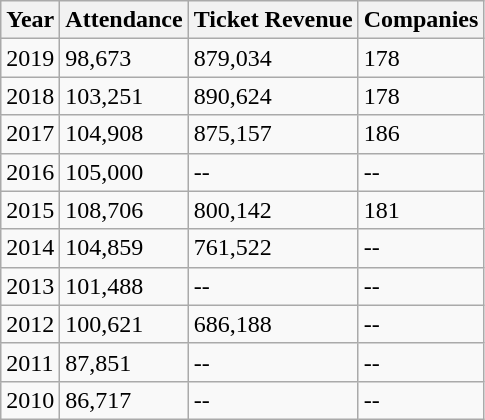<table class="wikitable sortable">
<tr>
<th>Year</th>
<th>Attendance</th>
<th>Ticket Revenue</th>
<th>Companies</th>
</tr>
<tr>
<td>2019</td>
<td>98,673</td>
<td>879,034</td>
<td>178</td>
</tr>
<tr>
<td>2018</td>
<td>103,251</td>
<td>890,624</td>
<td>178</td>
</tr>
<tr>
<td>2017</td>
<td>104,908</td>
<td>875,157</td>
<td>186</td>
</tr>
<tr>
<td>2016</td>
<td>105,000</td>
<td>--</td>
<td>--</td>
</tr>
<tr>
<td>2015</td>
<td>108,706</td>
<td>800,142</td>
<td>181</td>
</tr>
<tr>
<td>2014</td>
<td>104,859</td>
<td>761,522</td>
<td>--</td>
</tr>
<tr>
<td>2013</td>
<td>101,488</td>
<td>--</td>
<td>--</td>
</tr>
<tr>
<td>2012</td>
<td>100,621</td>
<td>686,188</td>
<td>--</td>
</tr>
<tr>
<td>2011</td>
<td>87,851</td>
<td>--</td>
<td>--</td>
</tr>
<tr>
<td>2010</td>
<td>86,717</td>
<td>--</td>
<td>--</td>
</tr>
</table>
